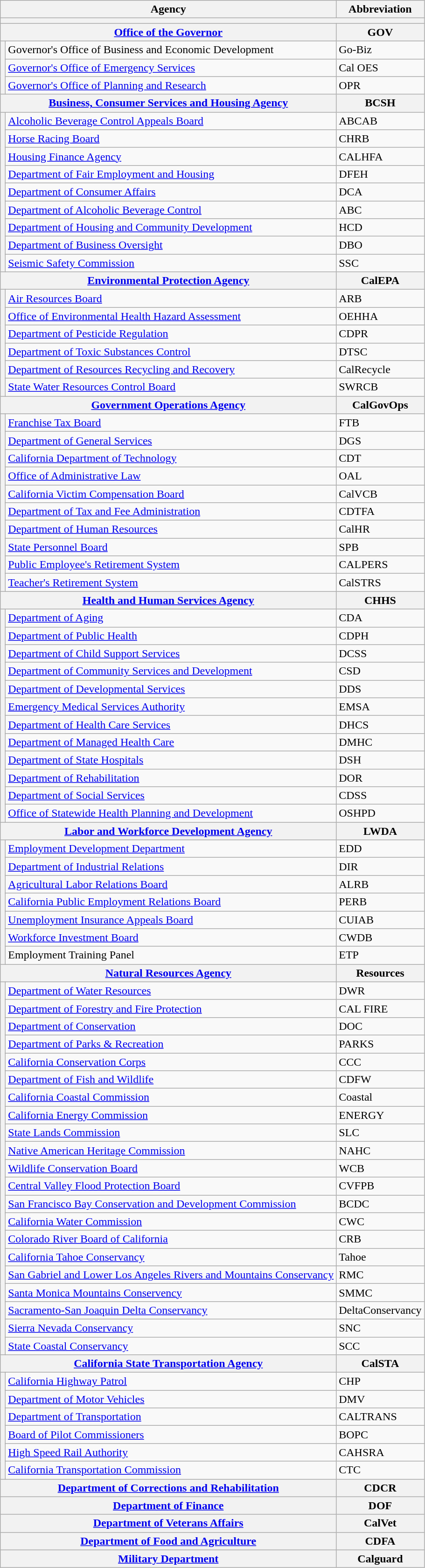<table class="wikitable">
<tr>
<th colspan="2">Agency</th>
<th>Abbreviation</th>
</tr>
<tr>
<th colspan="3"></th>
</tr>
<tr>
<th colspan="2"><a href='#'>Office of the Governor</a></th>
<th>GOV</th>
</tr>
<tr>
<th rowspan="3"></th>
<td>Governor's Office of Business and Economic Development</td>
<td>Go-Biz</td>
</tr>
<tr>
<td><a href='#'>Governor's Office of Emergency Services</a></td>
<td>Cal OES</td>
</tr>
<tr>
<td><a href='#'>Governor's Office of Planning and Research</a></td>
<td>OPR</td>
</tr>
<tr>
<th colspan="2"><a href='#'>Business, Consumer Services and Housing Agency</a></th>
<th>BCSH</th>
</tr>
<tr>
<th rowspan="9"></th>
<td><a href='#'>Alcoholic Beverage Control Appeals Board</a></td>
<td>ABCAB</td>
</tr>
<tr>
<td><a href='#'>Horse Racing Board</a></td>
<td>CHRB</td>
</tr>
<tr>
<td><a href='#'>Housing Finance Agency</a></td>
<td>CALHFA</td>
</tr>
<tr>
<td><a href='#'>Department of Fair Employment and Housing</a></td>
<td>DFEH</td>
</tr>
<tr>
<td><a href='#'>Department of Consumer Affairs</a></td>
<td>DCA</td>
</tr>
<tr>
<td><a href='#'>Department of Alcoholic Beverage Control</a></td>
<td>ABC</td>
</tr>
<tr>
<td><a href='#'>Department of Housing and Community Development</a></td>
<td>HCD</td>
</tr>
<tr>
<td><a href='#'>Department of Business Oversight</a></td>
<td>DBO</td>
</tr>
<tr>
<td><a href='#'>Seismic Safety Commission</a></td>
<td>SSC</td>
</tr>
<tr>
<th colspan="2"><a href='#'>Environmental Protection Agency</a></th>
<th>CalEPA</th>
</tr>
<tr>
<th rowspan="6"></th>
<td><a href='#'>Air Resources Board</a></td>
<td>ARB</td>
</tr>
<tr>
<td><a href='#'>Office of Environmental Health Hazard Assessment</a></td>
<td>OEHHA</td>
</tr>
<tr>
<td><a href='#'>Department of Pesticide Regulation</a></td>
<td>CDPR</td>
</tr>
<tr>
<td><a href='#'>Department of Toxic Substances Control</a></td>
<td>DTSC</td>
</tr>
<tr>
<td><a href='#'>Department of Resources Recycling and Recovery</a></td>
<td>CalRecycle</td>
</tr>
<tr>
<td><a href='#'>State Water Resources Control Board</a></td>
<td>SWRCB</td>
</tr>
<tr>
<th colspan="2"><a href='#'>Government Operations Agency</a></th>
<th>CalGovOps</th>
</tr>
<tr>
<th rowspan="10"></th>
<td><a href='#'>Franchise Tax Board</a></td>
<td>FTB</td>
</tr>
<tr>
<td><a href='#'>Department of General Services</a></td>
<td>DGS</td>
</tr>
<tr>
<td><a href='#'>California Department of Technology</a></td>
<td>CDT</td>
</tr>
<tr>
<td><a href='#'>Office of Administrative Law</a></td>
<td>OAL</td>
</tr>
<tr>
<td><a href='#'>California Victim Compensation Board</a></td>
<td>CalVCB</td>
</tr>
<tr>
<td><a href='#'>Department of Tax and Fee Administration</a></td>
<td>CDTFA</td>
</tr>
<tr>
<td><a href='#'>Department of Human Resources</a></td>
<td>CalHR</td>
</tr>
<tr>
<td><a href='#'>State Personnel Board</a></td>
<td>SPB</td>
</tr>
<tr>
<td><a href='#'>Public Employee's Retirement System</a></td>
<td>CALPERS</td>
</tr>
<tr>
<td><a href='#'>Teacher's Retirement System</a></td>
<td>CalSTRS</td>
</tr>
<tr>
<th colspan="2"><a href='#'>Health and Human Services Agency</a></th>
<th>CHHS</th>
</tr>
<tr>
<th rowspan="12"></th>
<td><a href='#'>Department of Aging</a></td>
<td>CDA</td>
</tr>
<tr>
<td><a href='#'>Department of Public Health</a></td>
<td>CDPH</td>
</tr>
<tr>
<td><a href='#'>Department of Child Support Services</a></td>
<td>DCSS</td>
</tr>
<tr>
<td><a href='#'>Department of Community Services and Development</a></td>
<td>CSD</td>
</tr>
<tr>
<td><a href='#'>Department of Developmental Services</a></td>
<td>DDS</td>
</tr>
<tr>
<td><a href='#'>Emergency Medical Services Authority</a></td>
<td>EMSA</td>
</tr>
<tr>
<td><a href='#'>Department of Health Care Services</a></td>
<td>DHCS</td>
</tr>
<tr>
<td><a href='#'>Department of Managed Health Care</a></td>
<td>DMHC</td>
</tr>
<tr>
<td><a href='#'>Department of State Hospitals</a></td>
<td>DSH</td>
</tr>
<tr>
<td><a href='#'>Department of Rehabilitation</a></td>
<td>DOR</td>
</tr>
<tr>
<td><a href='#'>Department of Social Services</a></td>
<td>CDSS</td>
</tr>
<tr>
<td><a href='#'>Office of Statewide Health Planning and Development</a></td>
<td>OSHPD</td>
</tr>
<tr>
<th colspan="2"><a href='#'>Labor and Workforce Development Agency</a></th>
<th>LWDA</th>
</tr>
<tr>
<th rowspan="7"></th>
<td><a href='#'>Employment Development Department</a></td>
<td>EDD</td>
</tr>
<tr>
<td><a href='#'>Department of Industrial Relations</a></td>
<td>DIR</td>
</tr>
<tr>
<td><a href='#'>Agricultural Labor Relations Board</a></td>
<td>ALRB</td>
</tr>
<tr>
<td><a href='#'>California Public Employment Relations Board</a></td>
<td>PERB</td>
</tr>
<tr>
<td><a href='#'>Unemployment Insurance Appeals Board</a></td>
<td>CUIAB</td>
</tr>
<tr>
<td><a href='#'>Workforce Investment Board</a></td>
<td>CWDB</td>
</tr>
<tr>
<td>Employment Training Panel</td>
<td>ETP</td>
</tr>
<tr>
<th colspan="2"><a href='#'>Natural Resources Agency</a></th>
<th>Resources</th>
</tr>
<tr>
<th rowspan="21"></th>
<td><a href='#'>Department of Water Resources</a></td>
<td>DWR</td>
</tr>
<tr>
<td><a href='#'>Department of Forestry and Fire Protection</a></td>
<td>CAL FIRE</td>
</tr>
<tr>
<td><a href='#'>Department of Conservation</a></td>
<td>DOC</td>
</tr>
<tr>
<td><a href='#'>Department of Parks & Recreation</a></td>
<td>PARKS</td>
</tr>
<tr>
<td><a href='#'>California Conservation Corps</a></td>
<td>CCC</td>
</tr>
<tr>
<td><a href='#'>Department of Fish and Wildlife</a></td>
<td>CDFW</td>
</tr>
<tr>
<td><a href='#'>California Coastal Commission</a></td>
<td>Coastal</td>
</tr>
<tr>
<td><a href='#'>California Energy Commission</a></td>
<td>ENERGY</td>
</tr>
<tr>
<td><a href='#'>State Lands Commission</a></td>
<td>SLC</td>
</tr>
<tr>
<td><a href='#'>Native American Heritage Commission</a></td>
<td>NAHC</td>
</tr>
<tr>
<td><a href='#'>Wildlife Conservation Board</a></td>
<td>WCB</td>
</tr>
<tr>
<td><a href='#'>Central Valley Flood Protection Board</a></td>
<td>CVFPB</td>
</tr>
<tr>
<td><a href='#'>San Francisco Bay Conservation and Development Commission</a></td>
<td>BCDC</td>
</tr>
<tr>
<td><a href='#'>California Water Commission</a></td>
<td>CWC</td>
</tr>
<tr>
<td><a href='#'>Colorado River Board of California</a></td>
<td>CRB</td>
</tr>
<tr>
<td><a href='#'>California Tahoe Conservancy</a></td>
<td>Tahoe</td>
</tr>
<tr>
<td><a href='#'>San Gabriel and Lower Los Angeles Rivers and Mountains Conservancy</a></td>
<td>RMC</td>
</tr>
<tr>
<td><a href='#'>Santa Monica Mountains Conservency</a></td>
<td>SMMC</td>
</tr>
<tr>
<td><a href='#'>Sacramento-San Joaquin Delta Conservancy</a></td>
<td>DeltaConservancy</td>
</tr>
<tr>
<td><a href='#'>Sierra Nevada Conservancy</a></td>
<td>SNC</td>
</tr>
<tr>
<td><a href='#'>State Coastal Conservancy</a></td>
<td>SCC</td>
</tr>
<tr>
<th colspan="2"><a href='#'>California State Transportation Agency</a></th>
<th>CalSTA</th>
</tr>
<tr>
<th rowspan="6"></th>
<td><a href='#'>California Highway Patrol</a></td>
<td>CHP</td>
</tr>
<tr>
<td><a href='#'>Department of Motor Vehicles</a></td>
<td>DMV</td>
</tr>
<tr>
<td><a href='#'>Department of Transportation</a></td>
<td>CALTRANS</td>
</tr>
<tr>
<td><a href='#'>Board of Pilot Commissioners</a></td>
<td>BOPC</td>
</tr>
<tr>
<td><a href='#'>High Speed Rail Authority</a></td>
<td>CAHSRA</td>
</tr>
<tr>
<td><a href='#'>California Transportation Commission</a></td>
<td>CTC</td>
</tr>
<tr>
<th colspan="2"><a href='#'>Department of Corrections and Rehabilitation</a></th>
<th>CDCR</th>
</tr>
<tr>
<th colspan="2"><a href='#'>Department of Finance</a></th>
<th>DOF</th>
</tr>
<tr>
<th colspan="2"><a href='#'>Department of Veterans Affairs</a></th>
<th>CalVet</th>
</tr>
<tr>
<th colspan="2"><a href='#'>Department of Food and Agriculture</a></th>
<th>CDFA</th>
</tr>
<tr>
<th colspan="2"><a href='#'>Military Department</a></th>
<th>Calguard</th>
</tr>
</table>
